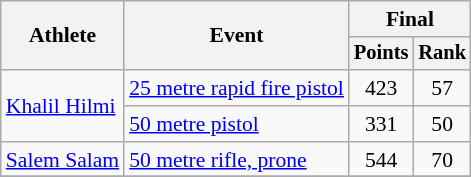<table class=wikitable style=font-size:90%;text-align:center>
<tr>
<th rowspan=2>Athlete</th>
<th rowspan=2>Event</th>
<th colspan=2>Final</th>
</tr>
<tr style=font-size:95%>
<th>Points</th>
<th>Rank</th>
</tr>
<tr>
<td align=left rowspan=2><a href='#'>Khalil Hilmi</a></td>
<td align=left><a href='#'>25 metre rapid fire pistol</a></td>
<td>423</td>
<td>57</td>
</tr>
<tr>
<td align=left><a href='#'>50 metre pistol</a></td>
<td>331</td>
<td>50</td>
</tr>
<tr>
<td align=left><a href='#'>Salem Salam</a></td>
<td align=left><a href='#'>50 metre rifle, prone</a></td>
<td>544</td>
<td>70</td>
</tr>
<tr>
</tr>
</table>
